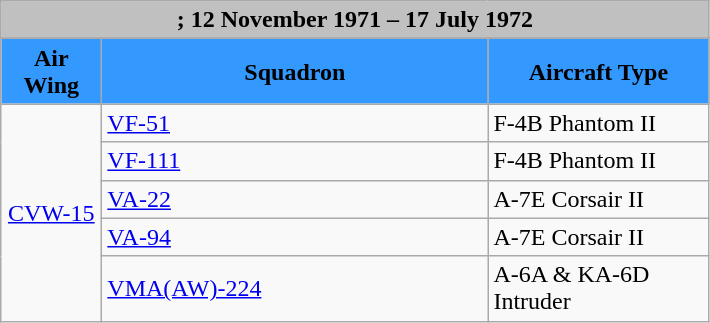<table class="wikitable">
<tr>
<td colspan="3" bgcolor=silver align=center><strong>; 12 November 1971 – 17 July 1972</strong></td>
</tr>
<tr>
</tr>
<tr style="background: #3399ff;">
<td scope="col" style="width:60px;"align=center><span><strong>Air Wing</strong></span></td>
<td scope="col" style="width:250px;"align=center><span><strong>Squadron</strong></span></td>
<td scope="col" style="width:140px;"align=center><span><strong>Aircraft Type</strong></span></td>
</tr>
<tr>
<td rowspan=5 align=center><a href='#'>CVW-15</a></td>
<td><a href='#'>VF-51</a></td>
<td>F-4B Phantom II</td>
</tr>
<tr>
<td><a href='#'>VF-111</a></td>
<td>F-4B Phantom II</td>
</tr>
<tr>
<td><a href='#'>VA-22</a></td>
<td>A-7E Corsair II</td>
</tr>
<tr>
<td><a href='#'>VA-94</a></td>
<td>A-7E Corsair II</td>
</tr>
<tr>
<td><a href='#'>VMA(AW)-224</a></td>
<td>A-6A & KA-6D Intruder</td>
</tr>
</table>
